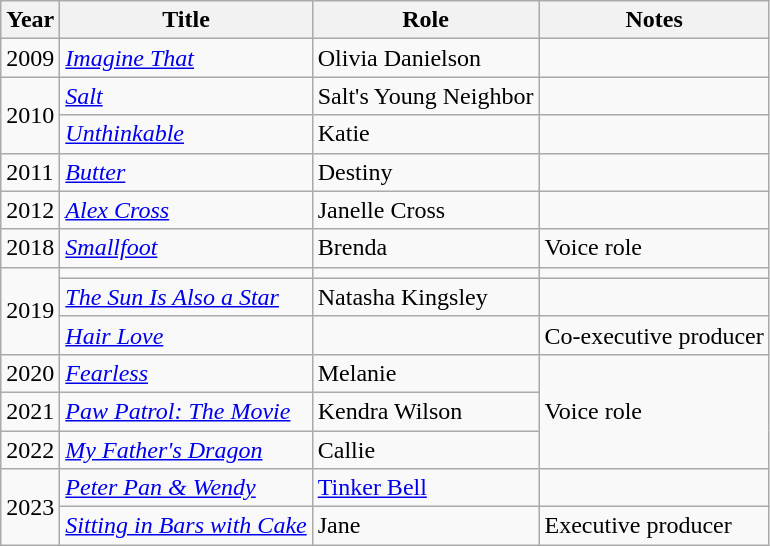<table class="wikitable sortable">
<tr>
<th>Year</th>
<th>Title</th>
<th>Role</th>
<th>Notes</th>
</tr>
<tr>
<td>2009</td>
<td><em><a href='#'>Imagine That</a></em></td>
<td>Olivia Danielson</td>
<td></td>
</tr>
<tr>
<td rowspan="2">2010</td>
<td><em><a href='#'>Salt</a></em></td>
<td>Salt's Young Neighbor</td>
<td></td>
</tr>
<tr>
<td><em><a href='#'>Unthinkable</a></em></td>
<td>Katie</td>
<td></td>
</tr>
<tr>
<td>2011</td>
<td><em><a href='#'>Butter</a></em></td>
<td>Destiny</td>
<td></td>
</tr>
<tr>
<td>2012</td>
<td><em><a href='#'>Alex Cross</a></em></td>
<td>Janelle Cross</td>
<td></td>
</tr>
<tr>
<td>2018</td>
<td><em><a href='#'>Smallfoot</a></em></td>
<td>Brenda</td>
<td>Voice role</td>
</tr>
<tr>
<td rowspan="3">2019</td>
<td></td>
<td></td>
</tr>
<tr>
<td><em><a href='#'>The Sun Is Also a Star</a></em></td>
<td>Natasha Kingsley</td>
<td></td>
</tr>
<tr>
<td><em><a href='#'>Hair Love</a></em></td>
<td></td>
<td>Co-executive producer</td>
</tr>
<tr>
<td>2020</td>
<td><em><a href='#'>Fearless</a></em></td>
<td>Melanie</td>
<td rowspan="3">Voice role</td>
</tr>
<tr>
<td>2021</td>
<td><em><a href='#'>Paw Patrol: The Movie</a></em></td>
<td>Kendra Wilson</td>
</tr>
<tr>
<td>2022</td>
<td><em><a href='#'>My Father's Dragon</a></em></td>
<td>Callie</td>
</tr>
<tr>
<td rowspan="2">2023</td>
<td><em><a href='#'>Peter Pan & Wendy</a></em></td>
<td><a href='#'>Tinker Bell</a></td>
<td></td>
</tr>
<tr>
<td><em><a href='#'>Sitting in Bars with Cake</a></em></td>
<td>Jane</td>
<td>Executive producer</td>
</tr>
</table>
